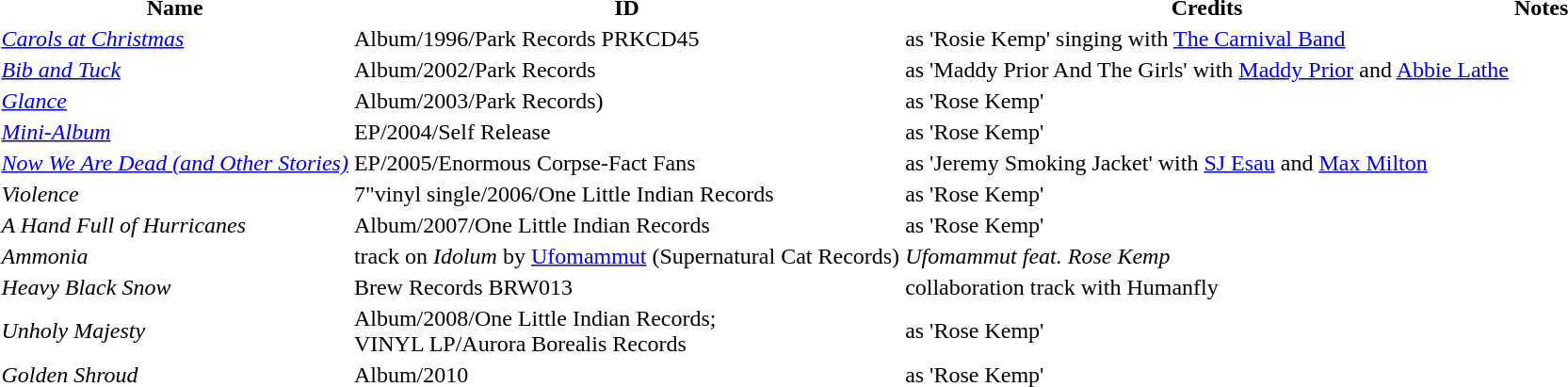<table>
<tr>
<th>Name</th>
<th>ID</th>
<th>Credits</th>
<th>Notes</th>
</tr>
<tr>
<td><em><a href='#'>Carols at Christmas</a></em></td>
<td>Album/1996/Park Records PRKCD45</td>
<td>as 'Rosie Kemp' singing with <a href='#'>The Carnival Band</a></td>
<td></td>
</tr>
<tr>
<td><em><a href='#'>Bib and Tuck</a></em></td>
<td>Album/2002/Park Records</td>
<td>as 'Maddy Prior And The Girls' with <a href='#'>Maddy Prior</a> and <a href='#'>Abbie Lathe</a></td>
<td></td>
</tr>
<tr>
<td><em><a href='#'>Glance</a></em></td>
<td>Album/2003/Park Records)</td>
<td>as 'Rose Kemp'</td>
<td></td>
</tr>
<tr>
<td><em><a href='#'>Mini-Album</a></em></td>
<td>EP/2004/Self Release</td>
<td>as 'Rose Kemp'</td>
<td></td>
</tr>
<tr>
<td><em><a href='#'>Now We Are Dead (and Other Stories)</a></em></td>
<td>EP/2005/Enormous Corpse-Fact Fans</td>
<td>as 'Jeremy Smoking Jacket' with <a href='#'>SJ Esau</a> and <a href='#'>Max Milton</a></td>
<td></td>
</tr>
<tr>
<td><em>Violence</em></td>
<td>7"vinyl single/2006/One Little Indian Records</td>
<td>as 'Rose Kemp'</td>
<td></td>
</tr>
<tr>
<td><em>A Hand Full of Hurricanes</em></td>
<td>Album/2007/One Little Indian Records</td>
<td>as 'Rose Kemp'</td>
<td></td>
</tr>
<tr>
<td><em>Ammonia</em></td>
<td>track on <em>Idolum</em> by <a href='#'>Ufomammut</a> (Supernatural Cat Records)</td>
<td><em>Ufomammut feat. Rose Kemp</em></td>
<td></td>
</tr>
<tr>
<td><em>Heavy Black Snow</em></td>
<td>Brew Records BRW013</td>
<td>collaboration track with Humanfly</td>
<td></td>
</tr>
<tr>
<td><em>Unholy Majesty</em></td>
<td>Album/2008/One Little Indian Records;<br>VINYL LP/Aurora Borealis Records</td>
<td>as 'Rose Kemp'</td>
<td></td>
</tr>
<tr>
<td><em>Golden Shroud</em></td>
<td>Album/2010</td>
<td>as 'Rose Kemp'</td>
<td></td>
</tr>
</table>
